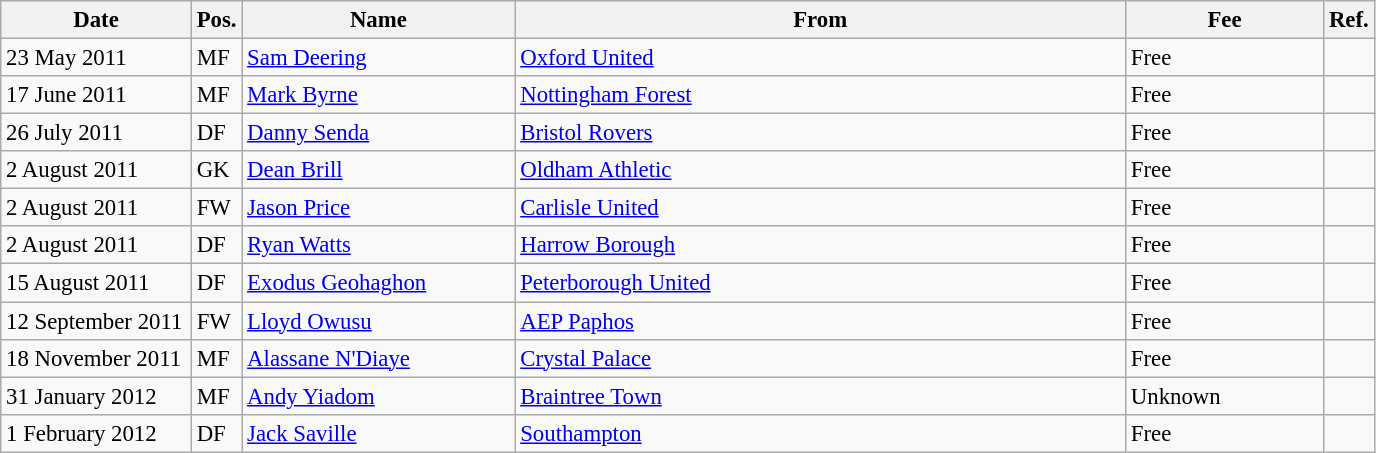<table class="wikitable" style="font-size:95%;">
<tr>
<th style="width:120px;">Date</th>
<th style="width:25px;">Pos.</th>
<th style="width:175px;">Name</th>
<th style="width:400px;">From</th>
<th style="width:125px;">Fee</th>
<th style="width:25px;">Ref.</th>
</tr>
<tr>
<td>23 May 2011</td>
<td>MF</td>
<td> <a href='#'>Sam Deering</a></td>
<td> <a href='#'>Oxford United</a></td>
<td>Free</td>
<td></td>
</tr>
<tr>
<td>17 June 2011</td>
<td>MF</td>
<td> <a href='#'>Mark Byrne</a></td>
<td> <a href='#'>Nottingham Forest</a></td>
<td>Free</td>
<td></td>
</tr>
<tr>
<td>26 July 2011</td>
<td>DF</td>
<td> <a href='#'>Danny Senda</a></td>
<td> <a href='#'>Bristol Rovers</a></td>
<td>Free</td>
<td></td>
</tr>
<tr>
<td>2 August 2011</td>
<td>GK</td>
<td> <a href='#'>Dean Brill</a></td>
<td> <a href='#'>Oldham Athletic</a></td>
<td>Free</td>
<td></td>
</tr>
<tr>
<td>2 August 2011</td>
<td>FW</td>
<td> <a href='#'>Jason Price</a></td>
<td> <a href='#'>Carlisle United</a></td>
<td>Free</td>
<td></td>
</tr>
<tr>
<td>2 August 2011</td>
<td>DF</td>
<td> <a href='#'>Ryan Watts</a></td>
<td> <a href='#'>Harrow Borough</a></td>
<td>Free</td>
<td></td>
</tr>
<tr>
<td>15 August 2011</td>
<td>DF</td>
<td> <a href='#'>Exodus Geohaghon</a></td>
<td> <a href='#'>Peterborough United</a></td>
<td>Free</td>
<td></td>
</tr>
<tr>
<td>12 September 2011</td>
<td>FW</td>
<td> <a href='#'>Lloyd Owusu</a></td>
<td> <a href='#'>AEP Paphos</a></td>
<td>Free</td>
<td></td>
</tr>
<tr>
<td>18 November 2011</td>
<td>MF</td>
<td> <a href='#'>Alassane N'Diaye</a></td>
<td> <a href='#'>Crystal Palace</a></td>
<td>Free</td>
<td></td>
</tr>
<tr>
<td>31 January 2012</td>
<td>MF</td>
<td> <a href='#'>Andy Yiadom</a></td>
<td> <a href='#'>Braintree Town</a></td>
<td>Unknown</td>
<td></td>
</tr>
<tr>
<td>1 February 2012</td>
<td>DF</td>
<td> <a href='#'>Jack Saville</a></td>
<td> <a href='#'>Southampton</a></td>
<td>Free</td>
<td></td>
</tr>
</table>
